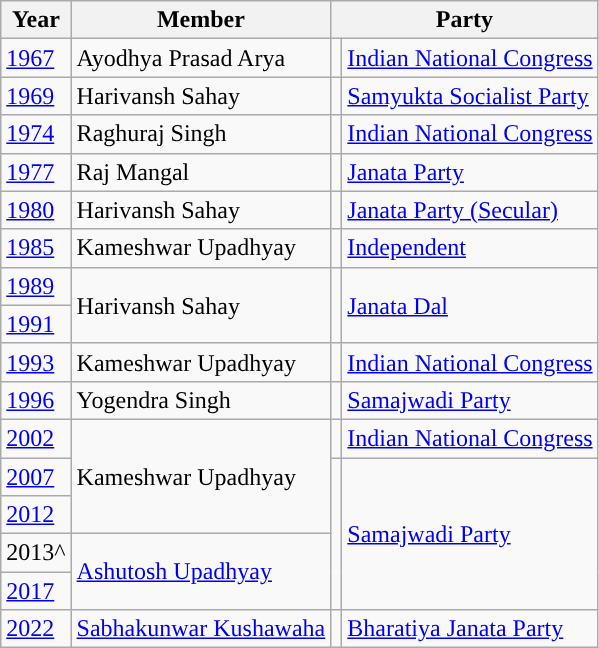<table class="wikitable">
<tr>
<th>Year</th>
<th>Member</th>
<th colspan="2">Party</th>
</tr>
<tr>
<td><a href='#'>1967</a></td>
<td>Ayodhya Prasad Arya</td>
<td style="background-color: "></td>
<td><a href='#'>Indian National Congress</a></td>
</tr>
<tr>
<td><a href='#'>1969</a></td>
<td>Harivansh Sahay</td>
<td style="background-color: "></td>
<td><a href='#'>Samyukta Socialist Party</a></td>
</tr>
<tr>
<td><a href='#'>1974</a></td>
<td>Raghuraj Singh</td>
<td style="background-color: "></td>
<td><a href='#'>Indian National Congress</a></td>
</tr>
<tr>
<td><a href='#'>1977</a></td>
<td>Raj Mangal</td>
<td style="background-color: "></td>
<td><a href='#'>Janata Party</a></td>
</tr>
<tr>
<td><a href='#'>1980</a></td>
<td>Harivansh Sahay</td>
<td style="background-color: "></td>
<td><a href='#'>Janata Party (Secular)</a></td>
</tr>
<tr>
<td><a href='#'>1985</a></td>
<td>Kameshwar Upadhyay</td>
<td style="background-color: "></td>
<td><a href='#'>Independent</a></td>
</tr>
<tr>
<td><a href='#'>1989</a></td>
<td rowspan="2">Harivansh Sahay</td>
<td rowspan="2" style="background-color: "></td>
<td rowspan="2"><a href='#'>Janata Dal</a></td>
</tr>
<tr>
<td><a href='#'>1991</a></td>
</tr>
<tr>
<td><a href='#'>1993</a></td>
<td>Kameshwar Upadhyay</td>
<td style="background-color: "></td>
<td><a href='#'>Indian National Congress</a></td>
</tr>
<tr>
<td><a href='#'>1996</a></td>
<td>Yogendra Singh</td>
<td style="background-color: "></td>
<td><a href='#'>Samajwadi Party</a></td>
</tr>
<tr>
<td><a href='#'>2002</a></td>
<td rowspan="3">Kameshwar Upadhyay</td>
<td style="background-color: "></td>
<td><a href='#'>Indian National Congress</a></td>
</tr>
<tr>
<td><a href='#'>2007</a></td>
<td rowspan="4" style="background-color: "></td>
<td rowspan="4"><a href='#'>Samajwadi Party</a></td>
</tr>
<tr>
<td><a href='#'>2012</a></td>
</tr>
<tr>
<td>2013^</td>
<td rowspan="2"><a href='#'>Ashutosh Upadhyay</a></td>
</tr>
<tr>
<td><a href='#'>2017</a></td>
</tr>
<tr>
<td><a href='#'>2022</a></td>
<td><a href='#'>Sabhakunwar Kushawaha</a></td>
<td style="background-color: "></td>
<td><a href='#'>Bharatiya Janata Party</a></td>
</tr>
</table>
